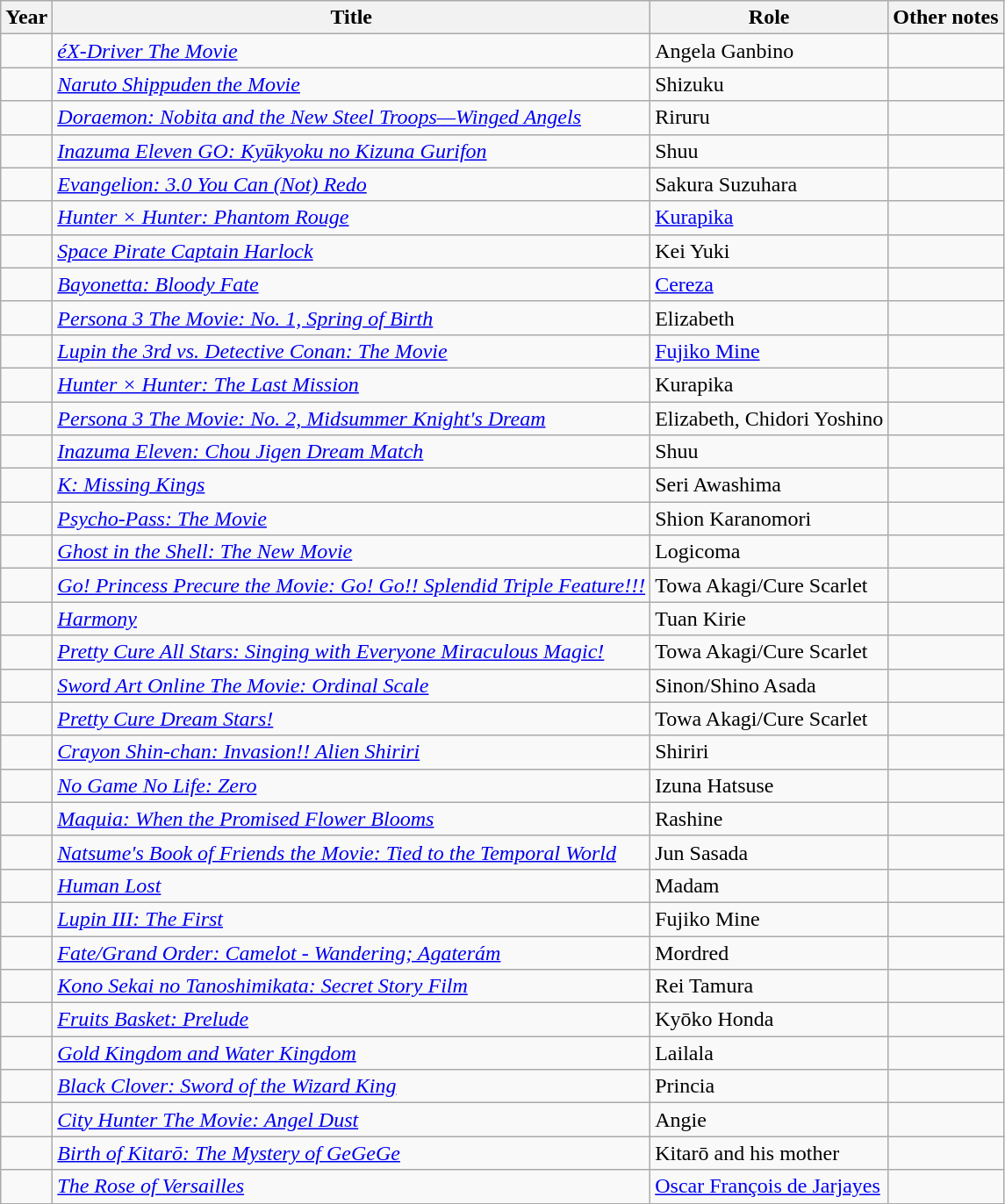<table class="wikitable">
<tr>
<th>Year</th>
<th>Title</th>
<th>Role</th>
<th>Other notes</th>
</tr>
<tr>
<td></td>
<td><em><a href='#'>éX-Driver The Movie</a></em></td>
<td>Angela Ganbino</td>
<td></td>
</tr>
<tr>
<td></td>
<td><em><a href='#'>Naruto Shippuden the Movie</a></em></td>
<td>Shizuku</td>
<td></td>
</tr>
<tr>
<td></td>
<td><em><a href='#'>Doraemon: Nobita and the New Steel Troops—Winged Angels</a></em></td>
<td>Riruru</td>
<td></td>
</tr>
<tr>
<td></td>
<td><em><a href='#'>Inazuma Eleven GO: Kyūkyoku no Kizuna Gurifon</a></em></td>
<td>Shuu</td>
<td></td>
</tr>
<tr>
<td></td>
<td><em><a href='#'>Evangelion: 3.0 You Can (Not) Redo</a></em></td>
<td>Sakura Suzuhara</td>
<td></td>
</tr>
<tr>
<td></td>
<td><em><a href='#'>Hunter × Hunter: Phantom Rouge</a></em></td>
<td><a href='#'>Kurapika</a></td>
<td></td>
</tr>
<tr>
<td></td>
<td><em><a href='#'>Space Pirate Captain Harlock</a></em></td>
<td>Kei Yuki</td>
<td></td>
</tr>
<tr>
<td></td>
<td><em><a href='#'>Bayonetta: Bloody Fate</a></em></td>
<td><a href='#'>Cereza</a></td>
<td></td>
</tr>
<tr>
<td></td>
<td><em><a href='#'>Persona 3 The Movie: No. 1, Spring of Birth</a></em></td>
<td>Elizabeth</td>
<td></td>
</tr>
<tr>
<td></td>
<td><em><a href='#'>Lupin the 3rd vs. Detective Conan: The Movie</a></em></td>
<td><a href='#'>Fujiko Mine</a></td>
<td></td>
</tr>
<tr>
<td></td>
<td><em><a href='#'>Hunter × Hunter: The Last Mission</a></em></td>
<td>Kurapika</td>
<td></td>
</tr>
<tr>
<td></td>
<td><em><a href='#'>Persona 3 The Movie: No. 2, Midsummer Knight's Dream</a></em></td>
<td>Elizabeth, Chidori Yoshino</td>
<td></td>
</tr>
<tr>
<td></td>
<td><em><a href='#'>Inazuma Eleven: Chou Jigen Dream Match</a></em></td>
<td>Shuu</td>
<td></td>
</tr>
<tr>
<td></td>
<td><em><a href='#'>K: Missing Kings</a></em></td>
<td>Seri Awashima</td>
<td></td>
</tr>
<tr>
<td></td>
<td><em><a href='#'>Psycho-Pass: The Movie</a></em></td>
<td>Shion Karanomori</td>
<td></td>
</tr>
<tr>
<td></td>
<td><em><a href='#'>Ghost in the Shell: The New Movie</a></em></td>
<td>Logicoma</td>
<td></td>
</tr>
<tr>
<td></td>
<td><em><a href='#'>Go! Princess Precure the Movie: Go! Go!! Splendid Triple Feature!!!</a></em></td>
<td>Towa Akagi/Cure Scarlet</td>
<td></td>
</tr>
<tr>
<td></td>
<td><em><a href='#'>Harmony</a></em></td>
<td>Tuan Kirie</td>
<td></td>
</tr>
<tr>
<td></td>
<td><em><a href='#'>Pretty Cure All Stars: Singing with Everyone Miraculous Magic!</a></em></td>
<td>Towa Akagi/Cure Scarlet</td>
<td></td>
</tr>
<tr>
<td></td>
<td><em><a href='#'>Sword Art Online The Movie: Ordinal Scale</a></em></td>
<td>Sinon/Shino Asada</td>
<td></td>
</tr>
<tr>
<td></td>
<td><em><a href='#'>Pretty Cure Dream Stars!</a></em></td>
<td>Towa Akagi/Cure Scarlet</td>
<td></td>
</tr>
<tr>
<td></td>
<td><em><a href='#'>Crayon Shin-chan: Invasion!! Alien Shiriri</a></em></td>
<td>Shiriri</td>
<td></td>
</tr>
<tr>
<td></td>
<td><em><a href='#'>No Game No Life: Zero</a></em></td>
<td>Izuna Hatsuse</td>
<td></td>
</tr>
<tr>
<td></td>
<td><em><a href='#'>Maquia: When the Promised Flower Blooms</a></em></td>
<td>Rashine</td>
<td></td>
</tr>
<tr>
<td></td>
<td><em><a href='#'>Natsume's Book of Friends the Movie: Tied to the Temporal World</a></em></td>
<td>Jun Sasada</td>
<td></td>
</tr>
<tr>
<td></td>
<td><em><a href='#'>Human Lost</a></em></td>
<td>Madam</td>
<td></td>
</tr>
<tr>
<td></td>
<td><em><a href='#'>Lupin III: The First</a></em></td>
<td>Fujiko Mine</td>
<td></td>
</tr>
<tr>
<td></td>
<td><em><a href='#'>Fate/Grand Order: Camelot - Wandering; Agaterám</a></em></td>
<td>Mordred</td>
<td></td>
</tr>
<tr>
<td></td>
<td><em><a href='#'>Kono Sekai no Tanoshimikata: Secret Story Film</a></em></td>
<td>Rei Tamura</td>
<td></td>
</tr>
<tr>
<td></td>
<td><em><a href='#'>Fruits Basket: Prelude</a></em></td>
<td>Kyōko Honda</td>
<td></td>
</tr>
<tr>
<td></td>
<td><em><a href='#'>Gold Kingdom and Water Kingdom</a></em></td>
<td>Lailala</td>
<td></td>
</tr>
<tr>
<td></td>
<td><em><a href='#'>Black Clover: Sword of the Wizard King</a></em></td>
<td>Princia</td>
<td></td>
</tr>
<tr>
<td></td>
<td><em><a href='#'>City Hunter The Movie: Angel Dust</a></em></td>
<td>Angie</td>
<td></td>
</tr>
<tr>
<td></td>
<td><em><a href='#'>Birth of Kitarō: The Mystery of GeGeGe</a></em></td>
<td>Kitarō and his mother</td>
<td></td>
</tr>
<tr>
<td></td>
<td><em><a href='#'>The Rose of Versailles</a></em></td>
<td><a href='#'>Oscar François de Jarjayes</a></td>
<td></td>
</tr>
</table>
